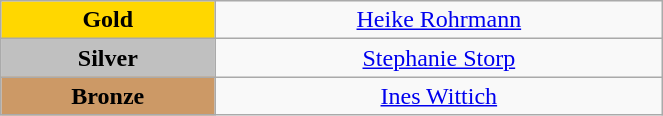<table class="wikitable" style="text-align:center; " width="35%">
<tr>
<td bgcolor="gold"><strong>Gold</strong></td>
<td><a href='#'>Heike Rohrmann</a><br>  <small><em></em></small></td>
</tr>
<tr>
<td bgcolor="silver"><strong>Silver</strong></td>
<td><a href='#'>Stephanie Storp</a><br>  <small><em></em></small></td>
</tr>
<tr>
<td bgcolor="CC9966"><strong>Bronze</strong></td>
<td><a href='#'>Ines Wittich</a><br>  <small><em></em></small></td>
</tr>
</table>
